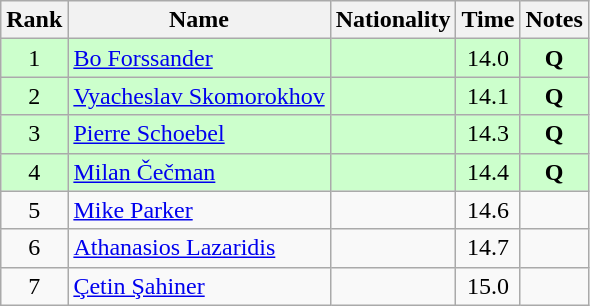<table class="wikitable sortable" style="text-align:center">
<tr>
<th>Rank</th>
<th>Name</th>
<th>Nationality</th>
<th>Time</th>
<th>Notes</th>
</tr>
<tr bgcolor=ccffcc>
<td>1</td>
<td align=left><a href='#'>Bo Forssander</a></td>
<td align=left></td>
<td>14.0</td>
<td><strong>Q</strong></td>
</tr>
<tr bgcolor=ccffcc>
<td>2</td>
<td align=left><a href='#'>Vyacheslav Skomorokhov</a></td>
<td align=left></td>
<td>14.1</td>
<td><strong>Q</strong></td>
</tr>
<tr bgcolor=ccffcc>
<td>3</td>
<td align=left><a href='#'>Pierre Schoebel</a></td>
<td align=left></td>
<td>14.3</td>
<td><strong>Q</strong></td>
</tr>
<tr bgcolor=ccffcc>
<td>4</td>
<td align=left><a href='#'>Milan Čečman</a></td>
<td align=left></td>
<td>14.4</td>
<td><strong>Q</strong></td>
</tr>
<tr>
<td>5</td>
<td align=left><a href='#'>Mike Parker</a></td>
<td align=left></td>
<td>14.6</td>
<td></td>
</tr>
<tr>
<td>6</td>
<td align=left><a href='#'>Athanasios Lazaridis</a></td>
<td align=left></td>
<td>14.7</td>
<td></td>
</tr>
<tr>
<td>7</td>
<td align=left><a href='#'>Çetin Şahiner</a></td>
<td align=left></td>
<td>15.0</td>
<td></td>
</tr>
</table>
